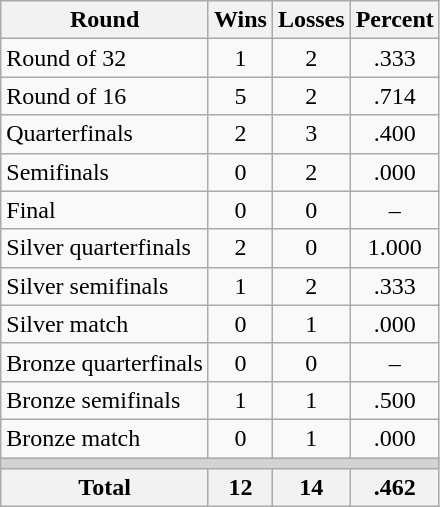<table class=wikitable>
<tr>
<th>Round</th>
<th>Wins</th>
<th>Losses</th>
<th>Percent</th>
</tr>
<tr align=center>
<td align=left>Round of 32</td>
<td>1</td>
<td>2</td>
<td>.333</td>
</tr>
<tr align=center>
<td align=left>Round of 16</td>
<td>5</td>
<td>2</td>
<td>.714</td>
</tr>
<tr align=center>
<td align=left>Quarterfinals</td>
<td>2</td>
<td>3</td>
<td>.400</td>
</tr>
<tr align=center>
<td align=left>Semifinals</td>
<td>0</td>
<td>2</td>
<td>.000</td>
</tr>
<tr align=center>
<td align=left>Final</td>
<td>0</td>
<td>0</td>
<td>–</td>
</tr>
<tr align=center>
<td align=left>Silver quarterfinals</td>
<td>2</td>
<td>0</td>
<td>1.000</td>
</tr>
<tr align=center>
<td align=left>Silver semifinals</td>
<td>1</td>
<td>2</td>
<td>.333</td>
</tr>
<tr align=center>
<td align=left>Silver match</td>
<td>0</td>
<td>1</td>
<td>.000</td>
</tr>
<tr align=center>
<td align=left>Bronze quarterfinals</td>
<td>0</td>
<td>0</td>
<td>–</td>
</tr>
<tr align=center>
<td align=left>Bronze semifinals</td>
<td>1</td>
<td>1</td>
<td>.500</td>
</tr>
<tr align=center>
<td align=left>Bronze match</td>
<td>0</td>
<td>1</td>
<td>.000</td>
</tr>
<tr>
<td colspan=4 bgcolor=lightgray></td>
</tr>
<tr>
<th>Total</th>
<th>12</th>
<th>14</th>
<th>.462</th>
</tr>
</table>
